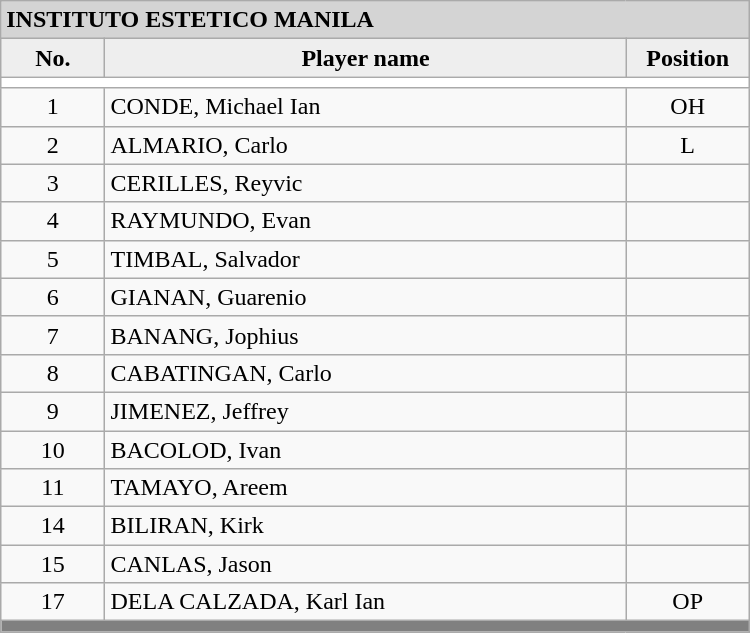<table class='wikitable mw-collapsible mw-collapsed' style='text-align: center; width: 500px; border: none;'>
<tr>
<th style="background:#D4D4D4; text-align:left;" colspan=3>INSTITUTO ESTETICO MANILA</th>
</tr>
<tr style="background:#EEEEEE; font-weight:bold;">
<td width=10%>No.</td>
<td width=50%>Player name</td>
<td width=10%>Position</td>
</tr>
<tr style="background:#FFFFFF;">
<td colspan=3 align=center></td>
</tr>
<tr>
<td align=center>1</td>
<td align=left>CONDE, Michael Ian</td>
<td align=center>OH</td>
</tr>
<tr>
<td align=center>2</td>
<td align=left>ALMARIO, Carlo</td>
<td align=center>L</td>
</tr>
<tr>
<td align=center>3</td>
<td align=left>CERILLES, Reyvic</td>
<td align=center></td>
</tr>
<tr>
<td align=center>4</td>
<td align=left>RAYMUNDO, Evan</td>
<td align=center></td>
</tr>
<tr>
<td align=center>5</td>
<td align=left>TIMBAL, Salvador</td>
<td align=center></td>
</tr>
<tr>
<td align=center>6</td>
<td align=left>GIANAN, Guarenio</td>
<td align=center></td>
</tr>
<tr>
<td align=center>7</td>
<td align=left>BANANG, Jophius</td>
<td align=center></td>
</tr>
<tr>
<td align=center>8</td>
<td align=left>CABATINGAN, Carlo</td>
<td align=center></td>
</tr>
<tr>
<td align=center>9</td>
<td align=left>JIMENEZ, Jeffrey</td>
<td align=center></td>
</tr>
<tr>
<td align=center>10</td>
<td align=left>BACOLOD, Ivan</td>
<td align=center></td>
</tr>
<tr>
<td align=center>11</td>
<td align=left>TAMAYO, Areem</td>
<td align=center></td>
</tr>
<tr>
<td align=center>14</td>
<td align=left>BILIRAN, Kirk</td>
<td align=center></td>
</tr>
<tr>
<td align=center>15</td>
<td align=left>CANLAS, Jason</td>
<td align=center></td>
</tr>
<tr>
<td align=center>17</td>
<td align=left>DELA CALZADA, Karl Ian</td>
<td align=center>OP</td>
</tr>
<tr>
<th style="background:gray;" colspan=3></th>
</tr>
<tr>
</tr>
</table>
